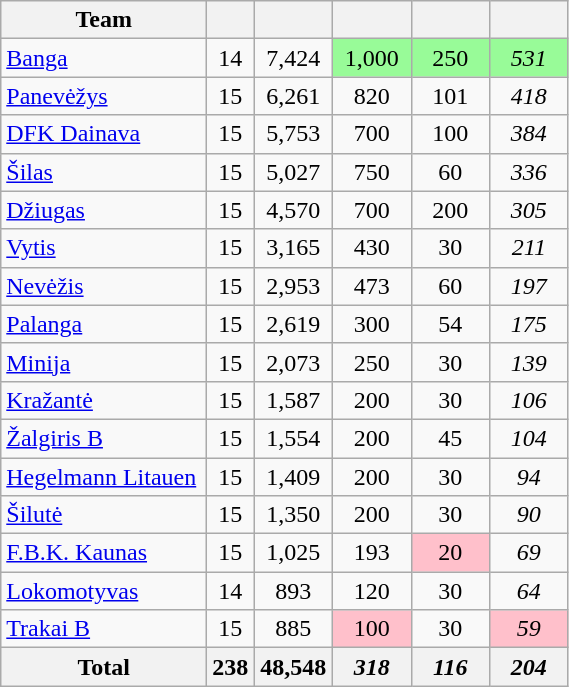<table class="wikitable sortable" style="float:left; margin-right:0.5em;">
<tr>
<th width=130>Team</th>
<th></th>
<th width=45></th>
<th width=45></th>
<th width=45></th>
<th width=45></th>
</tr>
<tr>
<td><a href='#'>Banga</a></td>
<td align=center>14</td>
<td align=center>7,424</td>
<td align=center bgcolor="#98FB98">1,000</td>
<td align=center bgcolor="#98FB98">250</td>
<td align=center bgcolor="#98FB98"><em>531</em></td>
</tr>
<tr>
<td><a href='#'>Panevėžys</a></td>
<td align=center>15</td>
<td align=center>6,261</td>
<td align=center>820</td>
<td align=center>101</td>
<td align=center><em>418</em></td>
</tr>
<tr>
<td><a href='#'>DFK Dainava</a></td>
<td align=center>15</td>
<td align=center>5,753</td>
<td align=center>700</td>
<td align=center>100</td>
<td align=center><em>384</em></td>
</tr>
<tr>
<td><a href='#'>Šilas</a></td>
<td align=center>15</td>
<td align=center>5,027</td>
<td align=center>750</td>
<td align=center>60</td>
<td align=center><em>336</em></td>
</tr>
<tr>
<td><a href='#'>Džiugas</a></td>
<td align=center>15</td>
<td align=center>4,570</td>
<td align=center>700</td>
<td align=center>200</td>
<td align=center><em>305</em></td>
</tr>
<tr>
<td><a href='#'>Vytis</a></td>
<td align=center>15</td>
<td align=center>3,165</td>
<td align=center>430</td>
<td align=center>30</td>
<td align=center><em>211</em></td>
</tr>
<tr>
<td><a href='#'>Nevėžis</a></td>
<td align=center>15</td>
<td align=center>2,953</td>
<td align=center>473</td>
<td align=center>60</td>
<td align=center><em>197</em></td>
</tr>
<tr>
<td><a href='#'>Palanga</a></td>
<td align=center>15</td>
<td align=center>2,619</td>
<td align=center>300</td>
<td align=center>54</td>
<td align=center><em>175</em></td>
</tr>
<tr>
<td><a href='#'>Minija</a></td>
<td align=center>15</td>
<td align=center>2,073</td>
<td align=center>250</td>
<td align=center>30</td>
<td align=center><em>139</em></td>
</tr>
<tr>
<td><a href='#'>Kražantė</a></td>
<td align=center>15</td>
<td align=center>1,587</td>
<td align=center>200</td>
<td align=center>30</td>
<td align=center><em>106</em></td>
</tr>
<tr>
<td><a href='#'>Žalgiris B</a></td>
<td align=center>15</td>
<td align=center>1,554</td>
<td align=center>200</td>
<td align=center>45</td>
<td align=center><em>104</em></td>
</tr>
<tr>
<td><a href='#'>Hegelmann Litauen</a></td>
<td align=center>15</td>
<td align=center>1,409</td>
<td align=center>200</td>
<td align=center>30</td>
<td align=center><em>94</em></td>
</tr>
<tr>
<td><a href='#'>Šilutė</a></td>
<td align=center>15</td>
<td align=center>1,350</td>
<td align=center>200</td>
<td align=center>30</td>
<td align=center><em>90</em></td>
</tr>
<tr>
<td><a href='#'>F.B.K. Kaunas</a></td>
<td align=center>15</td>
<td align=center>1,025</td>
<td align=center>193</td>
<td align=center bgcolor="#FFC0CB">20</td>
<td align=center><em>69</em></td>
</tr>
<tr>
<td><a href='#'>Lokomotyvas</a></td>
<td align=center>14</td>
<td align=center>893</td>
<td align=center>120</td>
<td align=center>30</td>
<td align=center><em>64</em></td>
</tr>
<tr>
<td><a href='#'>Trakai B</a></td>
<td align=center>15</td>
<td align=center>885</td>
<td align=center bgcolor="#FFC0CB">100</td>
<td align=center>30</td>
<td align=center bgcolor="#FFC0CB"><em>59</em></td>
</tr>
<tr>
<th>Total</th>
<th align=center>238</th>
<th align=center>48,548</th>
<th align=center><em>318</em></th>
<th align=center><em>116</em></th>
<th align=center><em>204</em></th>
</tr>
</table>
